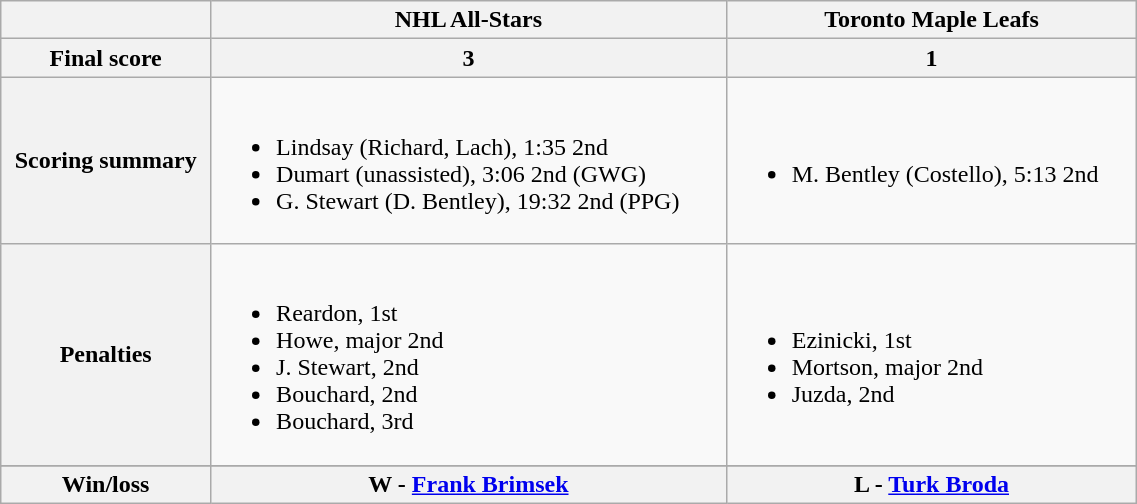<table class="wikitable" style="width:60%">
<tr>
<th></th>
<th>NHL All-Stars</th>
<th>Toronto Maple Leafs</th>
</tr>
<tr>
<th>Final score</th>
<th>3</th>
<th>1</th>
</tr>
<tr>
<th>Scoring summary</th>
<td><br><ul><li>Lindsay (Richard, Lach), 1:35 2nd</li><li>Dumart (unassisted), 3:06 2nd (GWG)</li><li>G. Stewart (D. Bentley), 19:32 2nd (PPG)</li></ul></td>
<td><br><ul><li>M. Bentley (Costello), 5:13 2nd</li></ul></td>
</tr>
<tr>
<th>Penalties</th>
<td><br><ul><li>Reardon, 1st</li><li>Howe, major 2nd</li><li>J. Stewart, 2nd</li><li>Bouchard, 2nd</li><li>Bouchard, 3rd</li></ul></td>
<td><br><ul><li>Ezinicki, 1st</li><li>Mortson, major 2nd</li><li>Juzda, 2nd</li></ul></td>
</tr>
<tr>
</tr>
<tr>
<th>Win/loss</th>
<th><strong>W</strong> - <a href='#'>Frank Brimsek</a></th>
<th><strong>L</strong> - <a href='#'>Turk Broda</a></th>
</tr>
</table>
